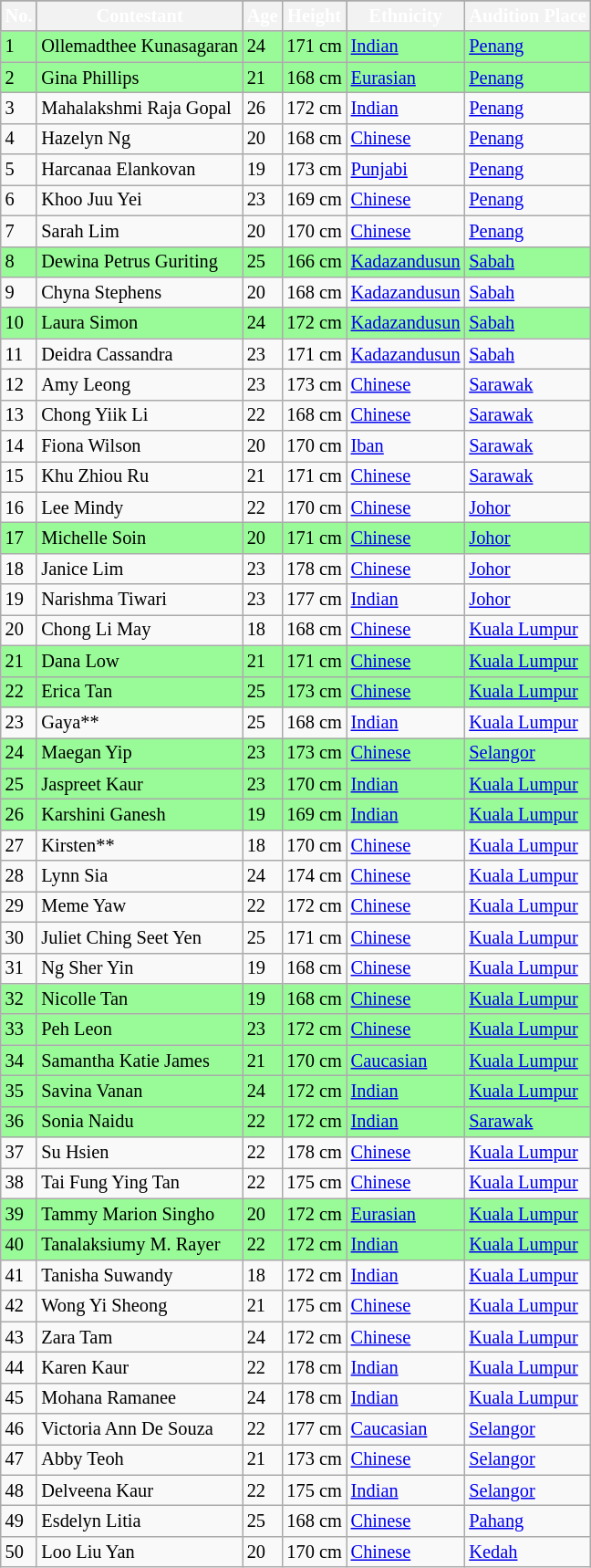<table class="wikitable sortable" style="font-size: 85%;">
<tr style="color:#fff; background:gray; text-align:center;">
<th>No.</th>
<th>Contestant</th>
<th>Age</th>
<th>Height</th>
<th>Ethnicity</th>
<th>Audition Place</th>
</tr>
<tr style="background:palegreen;">
<td>1</td>
<td>Ollemadthee Kunasagaran</td>
<td>24</td>
<td>171 cm</td>
<td><a href='#'>Indian</a></td>
<td><a href='#'>Penang</a></td>
</tr>
<tr style="background:palegreen;">
<td>2</td>
<td>Gina Phillips</td>
<td>21</td>
<td>168 cm</td>
<td><a href='#'>Eurasian</a></td>
<td><a href='#'>Penang</a></td>
</tr>
<tr>
<td>3</td>
<td>Mahalakshmi Raja Gopal</td>
<td>26</td>
<td>172 cm</td>
<td><a href='#'>Indian</a></td>
<td><a href='#'>Penang</a></td>
</tr>
<tr>
<td>4</td>
<td>Hazelyn Ng</td>
<td>20</td>
<td>168 cm</td>
<td><a href='#'>Chinese</a></td>
<td><a href='#'>Penang</a></td>
</tr>
<tr>
<td>5</td>
<td>Harcanaa Elankovan</td>
<td>19</td>
<td>173 cm</td>
<td><a href='#'>Punjabi</a></td>
<td><a href='#'>Penang</a></td>
</tr>
<tr>
<td>6</td>
<td>Khoo Juu Yei</td>
<td>23</td>
<td>169 cm</td>
<td><a href='#'>Chinese</a></td>
<td><a href='#'>Penang</a></td>
</tr>
<tr>
<td>7</td>
<td>Sarah Lim</td>
<td>20</td>
<td>170 cm</td>
<td><a href='#'>Chinese</a></td>
<td><a href='#'>Penang</a></td>
</tr>
<tr style="background:palegreen;">
<td>8</td>
<td>Dewina Petrus Guriting</td>
<td>25</td>
<td>166 cm</td>
<td><a href='#'>Kadazandusun</a></td>
<td><a href='#'>Sabah</a></td>
</tr>
<tr>
<td>9</td>
<td>Chyna Stephens</td>
<td>20</td>
<td>168 cm</td>
<td><a href='#'>Kadazandusun</a></td>
<td><a href='#'>Sabah</a></td>
</tr>
<tr style="background:palegreen;">
<td>10</td>
<td>Laura Simon</td>
<td>24</td>
<td>172 cm</td>
<td><a href='#'>Kadazandusun</a></td>
<td><a href='#'>Sabah</a></td>
</tr>
<tr>
<td>11</td>
<td>Deidra Cassandra</td>
<td>23</td>
<td>171 cm</td>
<td><a href='#'>Kadazandusun</a></td>
<td><a href='#'>Sabah</a></td>
</tr>
<tr>
<td>12</td>
<td>Amy Leong</td>
<td>23</td>
<td>173 cm</td>
<td><a href='#'>Chinese</a></td>
<td><a href='#'>Sarawak</a></td>
</tr>
<tr>
<td>13</td>
<td>Chong Yiik Li</td>
<td>22</td>
<td>168 cm</td>
<td><a href='#'>Chinese</a></td>
<td><a href='#'>Sarawak</a></td>
</tr>
<tr>
<td>14</td>
<td>Fiona Wilson</td>
<td>20</td>
<td>170 cm</td>
<td><a href='#'>Iban</a></td>
<td><a href='#'>Sarawak</a></td>
</tr>
<tr>
<td>15</td>
<td>Khu Zhiou Ru</td>
<td>21</td>
<td>171 cm</td>
<td><a href='#'>Chinese</a></td>
<td><a href='#'>Sarawak</a></td>
</tr>
<tr>
<td>16</td>
<td>Lee Mindy</td>
<td>22</td>
<td>170 cm</td>
<td><a href='#'>Chinese</a></td>
<td><a href='#'>Johor</a></td>
</tr>
<tr style="background:palegreen;">
<td>17</td>
<td>Michelle Soin</td>
<td>20</td>
<td>171 cm</td>
<td><a href='#'>Chinese</a></td>
<td><a href='#'>Johor</a></td>
</tr>
<tr>
<td>18</td>
<td>Janice Lim</td>
<td>23</td>
<td>178 cm</td>
<td><a href='#'>Chinese</a></td>
<td><a href='#'>Johor</a></td>
</tr>
<tr>
<td>19</td>
<td>Narishma Tiwari</td>
<td>23</td>
<td>177 cm</td>
<td><a href='#'>Indian</a></td>
<td><a href='#'>Johor</a></td>
</tr>
<tr>
<td>20</td>
<td>Chong Li May</td>
<td>18</td>
<td>168 cm</td>
<td><a href='#'>Chinese</a></td>
<td><a href='#'>Kuala Lumpur</a></td>
</tr>
<tr style="background:palegreen;">
<td>21</td>
<td>Dana Low</td>
<td>21</td>
<td>171 cm</td>
<td><a href='#'>Chinese</a></td>
<td><a href='#'>Kuala Lumpur</a></td>
</tr>
<tr style="background:palegreen;">
<td>22</td>
<td>Erica Tan</td>
<td>25</td>
<td>173 cm</td>
<td><a href='#'>Chinese</a></td>
<td><a href='#'>Kuala Lumpur</a></td>
</tr>
<tr>
<td>23</td>
<td>Gaya**</td>
<td>25</td>
<td>168 cm</td>
<td><a href='#'>Indian</a></td>
<td><a href='#'>Kuala Lumpur</a></td>
</tr>
<tr style="background:palegreen;">
<td>24</td>
<td>Maegan Yip</td>
<td>23</td>
<td>173 cm</td>
<td><a href='#'>Chinese</a></td>
<td><a href='#'>Selangor</a></td>
</tr>
<tr style="background:palegreen;">
<td>25</td>
<td>Jaspreet Kaur</td>
<td>23</td>
<td>170 cm</td>
<td><a href='#'>Indian</a></td>
<td><a href='#'>Kuala Lumpur</a></td>
</tr>
<tr style="background:palegreen;">
<td>26</td>
<td>Karshini Ganesh</td>
<td>19</td>
<td>169 cm</td>
<td><a href='#'>Indian</a></td>
<td><a href='#'>Kuala Lumpur</a></td>
</tr>
<tr>
<td>27</td>
<td>Kirsten**</td>
<td>18</td>
<td>170 cm</td>
<td><a href='#'>Chinese</a></td>
<td><a href='#'>Kuala Lumpur</a></td>
</tr>
<tr>
<td>28</td>
<td>Lynn Sia</td>
<td>24</td>
<td>174 cm</td>
<td><a href='#'>Chinese</a></td>
<td><a href='#'>Kuala Lumpur</a></td>
</tr>
<tr>
<td>29</td>
<td>Meme Yaw</td>
<td>22</td>
<td>172 cm</td>
<td><a href='#'>Chinese</a></td>
<td><a href='#'>Kuala Lumpur</a></td>
</tr>
<tr>
<td>30</td>
<td>Juliet Ching Seet Yen</td>
<td>25</td>
<td>171 cm</td>
<td><a href='#'>Chinese</a></td>
<td><a href='#'>Kuala Lumpur</a></td>
</tr>
<tr>
<td>31</td>
<td>Ng Sher Yin</td>
<td>19</td>
<td>168 cm</td>
<td><a href='#'>Chinese</a></td>
<td><a href='#'>Kuala Lumpur</a></td>
</tr>
<tr style="background:palegreen;">
<td>32</td>
<td>Nicolle Tan</td>
<td>19</td>
<td>168 cm</td>
<td><a href='#'>Chinese</a></td>
<td><a href='#'>Kuala Lumpur</a></td>
</tr>
<tr style="background:palegreen;">
<td>33</td>
<td>Peh Leon</td>
<td>23</td>
<td>172 cm</td>
<td><a href='#'>Chinese</a></td>
<td><a href='#'>Kuala Lumpur</a></td>
</tr>
<tr style="background:palegreen;">
<td>34</td>
<td>Samantha Katie James</td>
<td>21</td>
<td>170 cm</td>
<td><a href='#'>Caucasian</a></td>
<td><a href='#'>Kuala Lumpur</a></td>
</tr>
<tr style="background:palegreen;">
<td>35</td>
<td>Savina Vanan</td>
<td>24</td>
<td>172 cm</td>
<td><a href='#'>Indian</a></td>
<td><a href='#'>Kuala Lumpur</a></td>
</tr>
<tr style="background:palegreen;">
<td>36</td>
<td>Sonia Naidu</td>
<td>22</td>
<td>172 cm</td>
<td><a href='#'>Indian</a></td>
<td><a href='#'>Sarawak</a></td>
</tr>
<tr>
<td>37</td>
<td>Su Hsien</td>
<td>22</td>
<td>178 cm</td>
<td><a href='#'>Chinese</a></td>
<td><a href='#'>Kuala Lumpur</a></td>
</tr>
<tr>
<td>38</td>
<td>Tai Fung Ying Tan</td>
<td>22</td>
<td>175 cm</td>
<td><a href='#'>Chinese</a></td>
<td><a href='#'>Kuala Lumpur</a></td>
</tr>
<tr style="background:palegreen;">
<td>39</td>
<td>Tammy Marion Singho</td>
<td>20</td>
<td>172 cm</td>
<td><a href='#'>Eurasian</a></td>
<td><a href='#'>Kuala Lumpur</a></td>
</tr>
<tr style="background:palegreen;">
<td>40</td>
<td>Tanalaksiumy M. Rayer</td>
<td>22</td>
<td>172 cm</td>
<td><a href='#'>Indian</a></td>
<td><a href='#'>Kuala Lumpur</a></td>
</tr>
<tr>
<td>41</td>
<td>Tanisha Suwandy</td>
<td>18</td>
<td>172 cm</td>
<td><a href='#'>Indian</a></td>
<td><a href='#'>Kuala Lumpur</a></td>
</tr>
<tr>
<td>42</td>
<td>Wong Yi Sheong</td>
<td>21</td>
<td>175 cm</td>
<td><a href='#'>Chinese</a></td>
<td><a href='#'>Kuala Lumpur</a></td>
</tr>
<tr>
<td>43</td>
<td>Zara Tam</td>
<td>24</td>
<td>172 cm</td>
<td><a href='#'>Chinese</a></td>
<td><a href='#'>Kuala Lumpur</a></td>
</tr>
<tr>
<td>44</td>
<td>Karen Kaur</td>
<td>22</td>
<td>178 cm</td>
<td><a href='#'>Indian</a></td>
<td><a href='#'>Kuala Lumpur</a></td>
</tr>
<tr>
<td>45</td>
<td>Mohana Ramanee</td>
<td>24</td>
<td>178 cm</td>
<td><a href='#'>Indian</a></td>
<td><a href='#'>Kuala Lumpur</a></td>
</tr>
<tr>
<td>46</td>
<td>Victoria Ann De Souza</td>
<td>22</td>
<td>177 cm</td>
<td><a href='#'>Caucasian</a></td>
<td><a href='#'>Selangor</a></td>
</tr>
<tr>
<td>47</td>
<td>Abby Teoh</td>
<td>21</td>
<td>173 cm</td>
<td><a href='#'>Chinese</a></td>
<td><a href='#'>Selangor</a></td>
</tr>
<tr>
<td>48</td>
<td>Delveena Kaur</td>
<td>22</td>
<td>175 cm</td>
<td><a href='#'>Indian</a></td>
<td><a href='#'>Selangor</a></td>
</tr>
<tr>
<td>49</td>
<td>Esdelyn Litia</td>
<td>25</td>
<td>168 cm</td>
<td><a href='#'>Chinese</a></td>
<td><a href='#'>Pahang</a></td>
</tr>
<tr>
<td>50</td>
<td>Loo Liu Yan</td>
<td>20</td>
<td>170 cm</td>
<td><a href='#'>Chinese</a></td>
<td><a href='#'>Kedah</a></td>
</tr>
</table>
